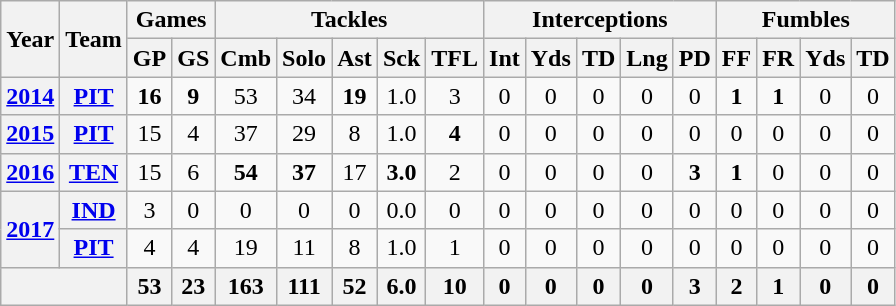<table class="wikitable" style="text-align:center">
<tr>
<th rowspan="2">Year</th>
<th rowspan="2">Team</th>
<th colspan="2">Games</th>
<th colspan="5">Tackles</th>
<th colspan="5">Interceptions</th>
<th colspan="4">Fumbles</th>
</tr>
<tr>
<th>GP</th>
<th>GS</th>
<th>Cmb</th>
<th>Solo</th>
<th>Ast</th>
<th>Sck</th>
<th>TFL</th>
<th>Int</th>
<th>Yds</th>
<th>TD</th>
<th>Lng</th>
<th>PD</th>
<th>FF</th>
<th>FR</th>
<th>Yds</th>
<th>TD</th>
</tr>
<tr>
<th><a href='#'>2014</a></th>
<th><a href='#'>PIT</a></th>
<td><strong>16</strong></td>
<td><strong>9</strong></td>
<td>53</td>
<td>34</td>
<td><strong>19</strong></td>
<td>1.0</td>
<td>3</td>
<td>0</td>
<td>0</td>
<td>0</td>
<td>0</td>
<td>0</td>
<td><strong>1</strong></td>
<td><strong>1</strong></td>
<td>0</td>
<td>0</td>
</tr>
<tr>
<th><a href='#'>2015</a></th>
<th><a href='#'>PIT</a></th>
<td>15</td>
<td>4</td>
<td>37</td>
<td>29</td>
<td>8</td>
<td>1.0</td>
<td><strong>4</strong></td>
<td>0</td>
<td>0</td>
<td>0</td>
<td>0</td>
<td>0</td>
<td>0</td>
<td>0</td>
<td>0</td>
<td>0</td>
</tr>
<tr>
<th><a href='#'>2016</a></th>
<th><a href='#'>TEN</a></th>
<td>15</td>
<td>6</td>
<td><strong>54</strong></td>
<td><strong>37</strong></td>
<td>17</td>
<td><strong>3.0</strong></td>
<td>2</td>
<td>0</td>
<td>0</td>
<td>0</td>
<td>0</td>
<td><strong>3</strong></td>
<td><strong>1</strong></td>
<td>0</td>
<td>0</td>
<td>0</td>
</tr>
<tr>
<th rowspan="2"><a href='#'>2017</a></th>
<th><a href='#'>IND</a></th>
<td>3</td>
<td>0</td>
<td>0</td>
<td>0</td>
<td>0</td>
<td>0.0</td>
<td>0</td>
<td>0</td>
<td>0</td>
<td>0</td>
<td>0</td>
<td>0</td>
<td>0</td>
<td>0</td>
<td>0</td>
<td>0</td>
</tr>
<tr>
<th><a href='#'>PIT</a></th>
<td>4</td>
<td>4</td>
<td>19</td>
<td>11</td>
<td>8</td>
<td>1.0</td>
<td>1</td>
<td>0</td>
<td>0</td>
<td>0</td>
<td>0</td>
<td>0</td>
<td>0</td>
<td>0</td>
<td>0</td>
<td>0</td>
</tr>
<tr>
<th colspan="2"></th>
<th>53</th>
<th>23</th>
<th>163</th>
<th>111</th>
<th>52</th>
<th>6.0</th>
<th>10</th>
<th>0</th>
<th>0</th>
<th>0</th>
<th>0</th>
<th>3</th>
<th>2</th>
<th>1</th>
<th>0</th>
<th>0</th>
</tr>
</table>
